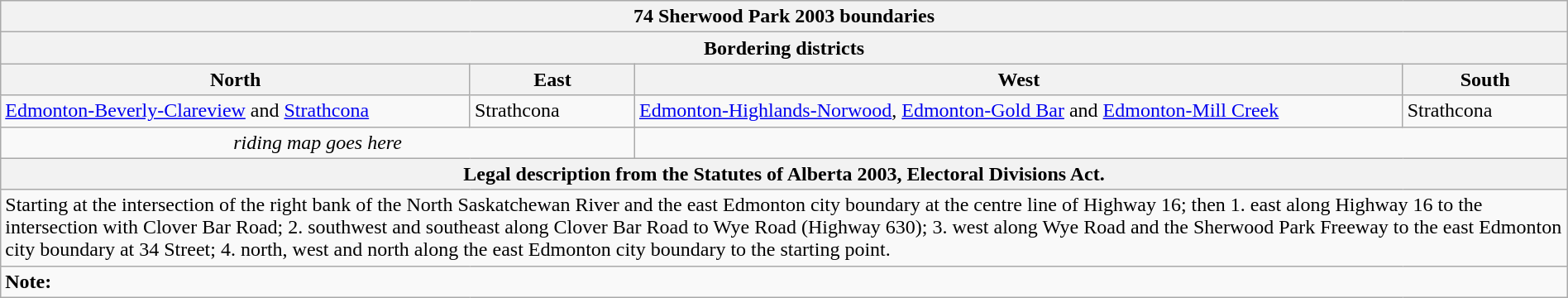<table class="wikitable collapsible collapsed" style="width:100%;">
<tr>
<th colspan=4>74 Sherwood Park 2003 boundaries</th>
</tr>
<tr>
<th colspan=4>Bordering districts</th>
</tr>
<tr>
<th>North</th>
<th>East</th>
<th>West</th>
<th>South</th>
</tr>
<tr>
<td><a href='#'>Edmonton-Beverly-Clareview</a> and <a href='#'>Strathcona</a></td>
<td>Strathcona</td>
<td><a href='#'>Edmonton-Highlands-Norwood</a>, <a href='#'>Edmonton-Gold Bar</a> and <a href='#'>Edmonton-Mill Creek</a></td>
<td>Strathcona</td>
</tr>
<tr>
<td colspan=2 align=center><em>riding map goes here</em></td>
<td colspan=2 align=center></td>
</tr>
<tr>
<th colspan=4>Legal description from the Statutes of Alberta 2003, Electoral Divisions Act.</th>
</tr>
<tr>
<td colspan=4>Starting at the intersection of the right bank of the North Saskatchewan River and the east Edmonton city boundary at the centre line of Highway 16; then 1. east along Highway 16 to the intersection with Clover Bar Road; 2. southwest and southeast along Clover Bar Road to Wye Road (Highway 630); 3. west along Wye Road and the Sherwood Park Freeway to the east Edmonton city boundary at 34 Street; 4. north, west and north along the east Edmonton city boundary to the starting point.</td>
</tr>
<tr>
<td colspan=4><strong>Note:</strong></td>
</tr>
</table>
